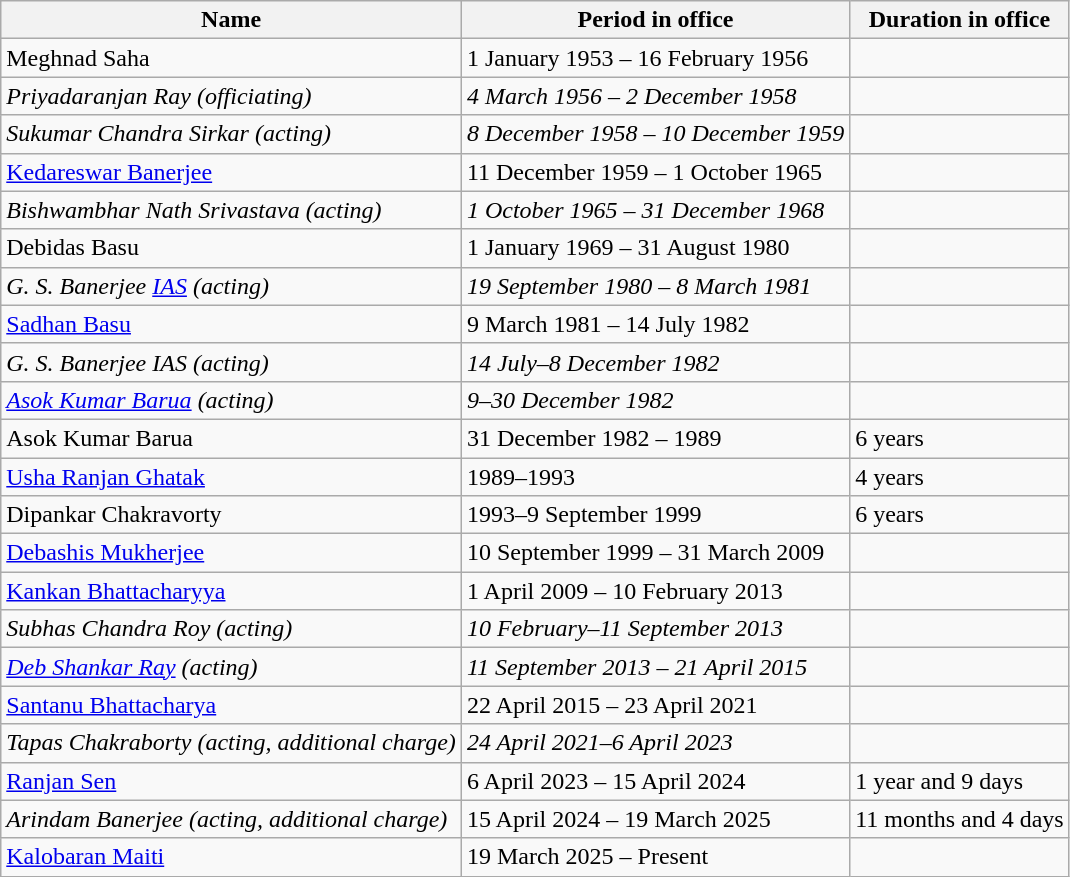<table class="wikitable">
<tr>
<th>Name</th>
<th>Period in office</th>
<th>Duration in office</th>
</tr>
<tr>
<td>Meghnad Saha</td>
<td>1 January 1953 – 16 February 1956</td>
<td></td>
</tr>
<tr>
<td><em>Priyadaranjan Ray (officiating)</em></td>
<td><em>4 March 1956 – 2 December 1958</em></td>
<td></td>
</tr>
<tr>
<td><em>Sukumar Chandra Sirkar (acting)</em></td>
<td><em>8 December 1958 – 10 December 1959</em></td>
<td></td>
</tr>
<tr>
<td><a href='#'>Kedareswar Banerjee</a></td>
<td>11 December 1959 – 1 October 1965</td>
<td></td>
</tr>
<tr>
<td><em>Bishwambhar Nath Srivastava (acting)</em></td>
<td><em>1 October 1965 – 31 December 1968</em></td>
<td></td>
</tr>
<tr>
<td>Debidas Basu</td>
<td>1 January 1969 – 31 August 1980</td>
<td></td>
</tr>
<tr>
<td><em>G. S. Banerjee <a href='#'>IAS</a> (acting)</em></td>
<td><em>19 September 1980 – 8 March 1981</em></td>
<td></td>
</tr>
<tr>
<td><a href='#'>Sadhan Basu</a></td>
<td>9 March 1981 – 14 July 1982</td>
<td></td>
</tr>
<tr>
<td><em>G. S. Banerjee IAS (acting)</em></td>
<td><em>14 July–8 December 1982</em></td>
<td></td>
</tr>
<tr>
<td><em><a href='#'>Asok Kumar Barua</a> (acting)</em></td>
<td><em>9–30 December 1982</em></td>
<td></td>
</tr>
<tr>
<td>Asok Kumar Barua</td>
<td>31 December 1982 – 1989</td>
<td>6 years</td>
</tr>
<tr>
<td><a href='#'>Usha Ranjan Ghatak</a></td>
<td>1989–1993</td>
<td>4 years</td>
</tr>
<tr>
<td>Dipankar Chakravorty</td>
<td>1993–9 September 1999</td>
<td>6 years</td>
</tr>
<tr>
<td><a href='#'>Debashis Mukherjee</a></td>
<td>10 September 1999 – 31 March 2009</td>
<td></td>
</tr>
<tr>
<td><a href='#'>Kankan Bhattacharyya</a></td>
<td>1 April 2009 – 10 February 2013</td>
<td></td>
</tr>
<tr>
<td><em>Subhas Chandra Roy (acting)</em></td>
<td><em>10 February–11 September 2013</em></td>
<td></td>
</tr>
<tr>
<td><em><a href='#'>Deb Shankar Ray</a> (acting)</em></td>
<td><em>11 September 2013 – 21 April 2015</em></td>
<td></td>
</tr>
<tr>
<td><a href='#'>Santanu Bhattacharya</a></td>
<td>22 April 2015 – 23 April 2021</td>
<td></td>
</tr>
<tr>
<td><em>Tapas Chakraborty (acting, additional charge)</em></td>
<td><em>24 April 2021–6 April 2023</em></td>
<td></td>
</tr>
<tr>
<td><a href='#'>Ranjan Sen</a></td>
<td>6 April 2023 – 15 April 2024</td>
<td>1 year and 9 days</td>
</tr>
<tr>
<td><em>Arindam Banerjee (acting, additional charge)</em></td>
<td>15 April 2024 – 19 March 2025</td>
<td>11 months and 4 days</td>
</tr>
<tr>
<td><a href='#'>Kalobaran Maiti</a></td>
<td>19 March 2025 – Present</td>
<td><strong></strong></td>
</tr>
</table>
